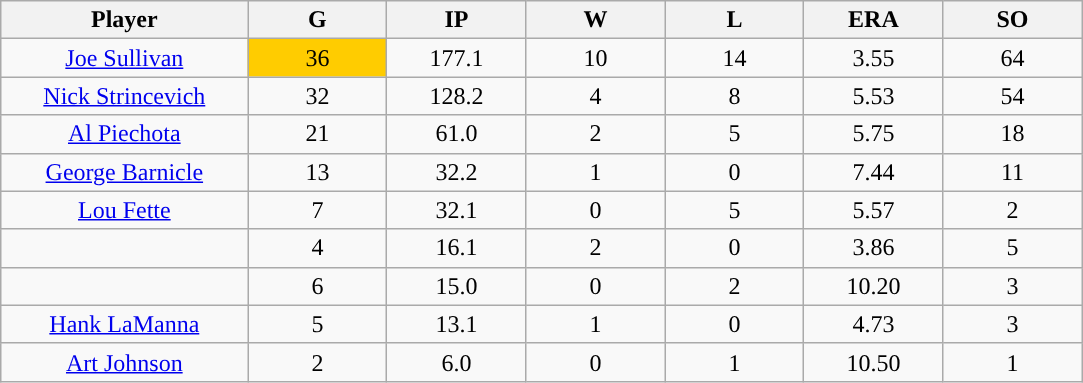<table class="wikitable sortable">
<tr>
<th bgcolor="#DDDDFF" width="16%">Player</th>
<th bgcolor="#DDDDFF" width="9%">G</th>
<th bgcolor="#DDDDFF" width="9%">IP</th>
<th bgcolor="#DDDDFF" width="9%">W</th>
<th bgcolor="#DDDDFF" width="9%">L</th>
<th bgcolor="#DDDDFF" width="9%">ERA</th>
<th bgcolor="#DDDDFF" width="9%">SO</th>
</tr>
<tr align="center">
<td><a href='#'>Joe Sullivan</a></td>
<td style="background:#fc0;">36</td>
<td>177.1</td>
<td>10</td>
<td>14</td>
<td>3.55</td>
<td>64</td>
</tr>
<tr align=center>
<td><a href='#'>Nick Strincevich</a></td>
<td>32</td>
<td>128.2</td>
<td>4</td>
<td>8</td>
<td>5.53</td>
<td>54</td>
</tr>
<tr align=center>
<td><a href='#'>Al Piechota</a></td>
<td>21</td>
<td>61.0</td>
<td>2</td>
<td>5</td>
<td>5.75</td>
<td>18</td>
</tr>
<tr align=center>
<td><a href='#'>George Barnicle</a></td>
<td>13</td>
<td>32.2</td>
<td>1</td>
<td>0</td>
<td>7.44</td>
<td>11</td>
</tr>
<tr align=center>
<td><a href='#'>Lou Fette</a></td>
<td>7</td>
<td>32.1</td>
<td>0</td>
<td>5</td>
<td>5.57</td>
<td>2</td>
</tr>
<tr align=center>
<td></td>
<td>4</td>
<td>16.1</td>
<td>2</td>
<td>0</td>
<td>3.86</td>
<td>5</td>
</tr>
<tr align="center">
<td></td>
<td>6</td>
<td>15.0</td>
<td>0</td>
<td>2</td>
<td>10.20</td>
<td>3</td>
</tr>
<tr align="center">
<td><a href='#'>Hank LaManna</a></td>
<td>5</td>
<td>13.1</td>
<td>1</td>
<td>0</td>
<td>4.73</td>
<td>3</td>
</tr>
<tr align=center>
<td><a href='#'>Art Johnson</a></td>
<td>2</td>
<td>6.0</td>
<td>0</td>
<td>1</td>
<td>10.50</td>
<td>1</td>
</tr>
</table>
